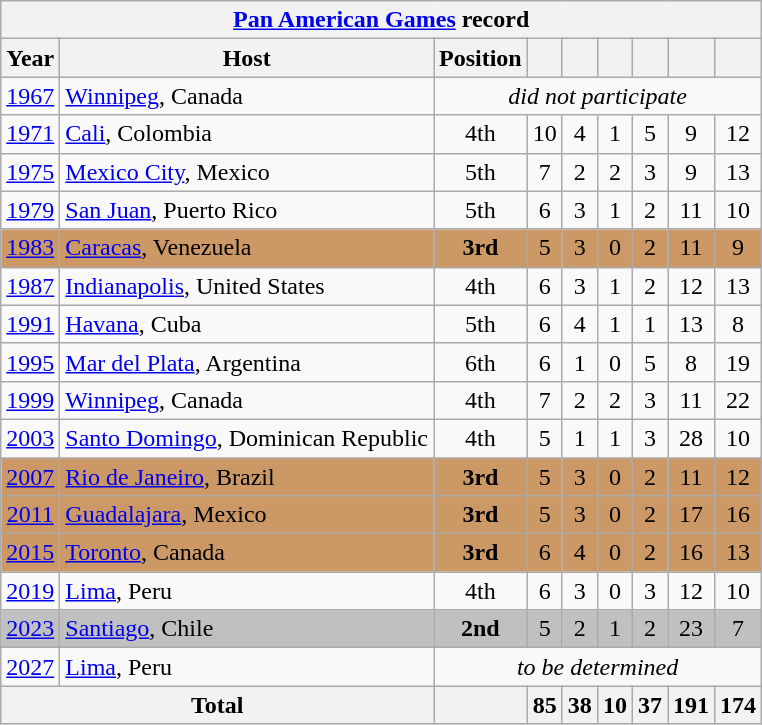<table class="wikitable" style="text-align: center;">
<tr>
<th colspan=9><a href='#'>Pan American Games</a> record</th>
</tr>
<tr>
<th>Year</th>
<th>Host</th>
<th>Position</th>
<th></th>
<th></th>
<th></th>
<th></th>
<th></th>
<th></th>
</tr>
<tr>
<td><a href='#'>1967</a></td>
<td align=left> <a href='#'>Winnipeg</a>, Canada</td>
<td colspan=7><em>did not participate</em></td>
</tr>
<tr>
<td><a href='#'>1971</a></td>
<td align=left> <a href='#'>Cali</a>, Colombia</td>
<td>4th</td>
<td>10</td>
<td>4</td>
<td>1</td>
<td>5</td>
<td>9</td>
<td>12</td>
</tr>
<tr>
<td><a href='#'>1975</a></td>
<td align=left>  <a href='#'>Mexico City</a>, Mexico</td>
<td>5th</td>
<td>7</td>
<td>2</td>
<td>2</td>
<td>3</td>
<td>9</td>
<td>13</td>
</tr>
<tr>
<td><a href='#'>1979</a></td>
<td align=left> <a href='#'>San Juan</a>, Puerto Rico</td>
<td>5th</td>
<td>6</td>
<td>3</td>
<td>1</td>
<td>2</td>
<td>11</td>
<td>10</td>
</tr>
<tr bgcolor=cc9966>
<td><a href='#'>1983</a></td>
<td align=left> <a href='#'>Caracas</a>, Venezuela</td>
<td><strong>3rd</strong></td>
<td>5</td>
<td>3</td>
<td>0</td>
<td>2</td>
<td>11</td>
<td>9</td>
</tr>
<tr>
<td><a href='#'>1987</a></td>
<td align=left> <a href='#'>Indianapolis</a>, United States</td>
<td>4th</td>
<td>6</td>
<td>3</td>
<td>1</td>
<td>2</td>
<td>12</td>
<td>13</td>
</tr>
<tr>
<td><a href='#'>1991</a></td>
<td align=left> <a href='#'>Havana</a>, Cuba</td>
<td>5th</td>
<td>6</td>
<td>4</td>
<td>1</td>
<td>1</td>
<td>13</td>
<td>8</td>
</tr>
<tr>
<td><a href='#'>1995</a></td>
<td align=left> <a href='#'>Mar del Plata</a>, Argentina</td>
<td>6th</td>
<td>6</td>
<td>1</td>
<td>0</td>
<td>5</td>
<td>8</td>
<td>19</td>
</tr>
<tr>
<td><a href='#'>1999</a></td>
<td align=left> <a href='#'>Winnipeg</a>, Canada</td>
<td>4th</td>
<td>7</td>
<td>2</td>
<td>2</td>
<td>3</td>
<td>11</td>
<td>22</td>
</tr>
<tr>
<td><a href='#'>2003</a></td>
<td align=left> <a href='#'>Santo Domingo</a>, Dominican Republic</td>
<td>4th</td>
<td>5</td>
<td>1</td>
<td>1</td>
<td>3</td>
<td>28</td>
<td>10</td>
</tr>
<tr bgcolor=cc9966>
<td><a href='#'>2007</a></td>
<td align=left> <a href='#'>Rio de Janeiro</a>, Brazil</td>
<td><strong>3rd</strong></td>
<td>5</td>
<td>3</td>
<td>0</td>
<td>2</td>
<td>11</td>
<td>12</td>
</tr>
<tr bgcolor=cc9966>
<td><a href='#'>2011</a></td>
<td align=left> <a href='#'>Guadalajara</a>, Mexico</td>
<td><strong>3rd</strong></td>
<td>5</td>
<td>3</td>
<td>0</td>
<td>2</td>
<td>17</td>
<td>16</td>
</tr>
<tr bgcolor=cc9966>
<td><a href='#'>2015</a></td>
<td align=left> <a href='#'>Toronto</a>, Canada</td>
<td><strong>3rd</strong></td>
<td>6</td>
<td>4</td>
<td>0</td>
<td>2</td>
<td>16</td>
<td>13</td>
</tr>
<tr>
<td><a href='#'>2019</a></td>
<td align=left> <a href='#'>Lima</a>, Peru</td>
<td>4th</td>
<td>6</td>
<td>3</td>
<td>0</td>
<td>3</td>
<td>12</td>
<td>10</td>
</tr>
<tr bgcolor=silver>
<td><a href='#'>2023</a></td>
<td align=left> <a href='#'>Santiago</a>, Chile</td>
<td><strong>2nd</strong></td>
<td>5</td>
<td>2</td>
<td>1</td>
<td>2</td>
<td>23</td>
<td>7</td>
</tr>
<tr>
<td><a href='#'>2027</a></td>
<td align=left> <a href='#'>Lima</a>, Peru</td>
<td colspan=7><em>to be determined</em></td>
</tr>
<tr>
<th colspan=2>Total</th>
<th></th>
<th>85</th>
<th>38</th>
<th>10</th>
<th>37</th>
<th>191</th>
<th>174</th>
</tr>
</table>
